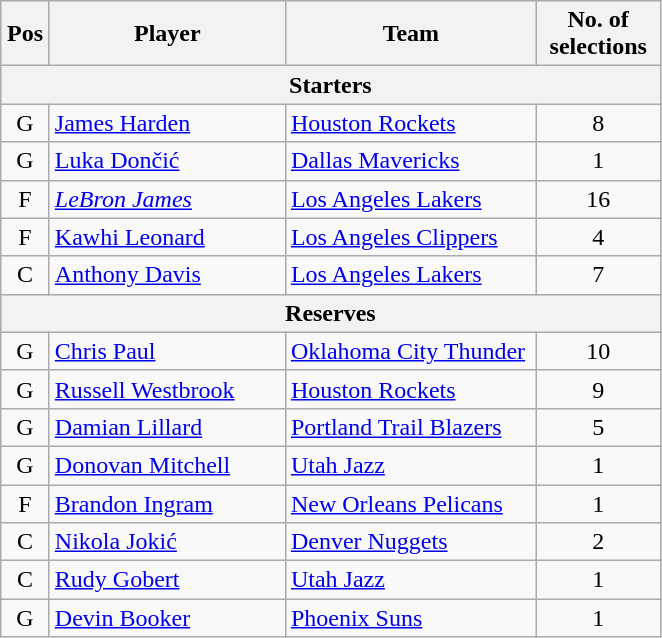<table class="wikitable" style="text-align:center">
<tr>
<th scope="col" width="25px">Pos</th>
<th scope="col" width="150px">Player</th>
<th scope="col" width="160px">Team</th>
<th scope="col" width="75px">No. of selections</th>
</tr>
<tr>
<th scope="col" colspan="4">Starters</th>
</tr>
<tr>
<td>G</td>
<td style="text-align:left"><a href='#'>James Harden</a></td>
<td style="text-align:left"><a href='#'>Houston Rockets</a></td>
<td>8</td>
</tr>
<tr>
<td>G</td>
<td style="text-align:left"><a href='#'>Luka Dončić</a></td>
<td style="text-align:left"><a href='#'>Dallas Mavericks</a></td>
<td>1</td>
</tr>
<tr>
<td>F</td>
<td style="text-align:left"><em><a href='#'>LeBron James</a></em></td>
<td style="text-align:left"><a href='#'>Los Angeles Lakers</a></td>
<td>16</td>
</tr>
<tr>
<td>F</td>
<td style="text-align:left"><a href='#'>Kawhi Leonard</a></td>
<td style="text-align:left"><a href='#'>Los Angeles Clippers</a></td>
<td>4</td>
</tr>
<tr>
<td>C</td>
<td style="text-align:left"><a href='#'>Anthony Davis</a></td>
<td style="text-align:left"><a href='#'>Los Angeles Lakers</a></td>
<td>7</td>
</tr>
<tr>
<th scope="col" colspan="4">Reserves</th>
</tr>
<tr>
<td>G</td>
<td style="text-align:left"><a href='#'>Chris Paul</a></td>
<td style="text-align:left"><a href='#'>Oklahoma City Thunder</a></td>
<td>10</td>
</tr>
<tr>
<td>G</td>
<td style="text-align:left"><a href='#'>Russell Westbrook</a></td>
<td style="text-align:left"><a href='#'>Houston Rockets</a></td>
<td>9</td>
</tr>
<tr>
<td>G</td>
<td style="text-align:left"><a href='#'>Damian Lillard</a></td>
<td style="text-align:left"><a href='#'>Portland Trail Blazers</a></td>
<td>5</td>
</tr>
<tr>
<td>G</td>
<td style="text-align:left"><a href='#'>Donovan Mitchell</a></td>
<td style="text-align:left"><a href='#'>Utah Jazz</a></td>
<td>1</td>
</tr>
<tr>
<td>F</td>
<td style="text-align:left"><a href='#'>Brandon Ingram</a></td>
<td style="text-align:left"><a href='#'>New Orleans Pelicans</a></td>
<td>1</td>
</tr>
<tr>
<td>C</td>
<td style="text-align:left"><a href='#'>Nikola Jokić</a></td>
<td style="text-align:left"><a href='#'>Denver Nuggets</a></td>
<td>2</td>
</tr>
<tr>
<td>C</td>
<td style="text-align:left"><a href='#'>Rudy Gobert</a></td>
<td style="text-align:left"><a href='#'>Utah Jazz</a></td>
<td>1</td>
</tr>
<tr>
<td>G</td>
<td style="text-align:left"><a href='#'>Devin Booker</a></td>
<td style="text-align:left"><a href='#'>Phoenix Suns</a></td>
<td>1</td>
</tr>
</table>
